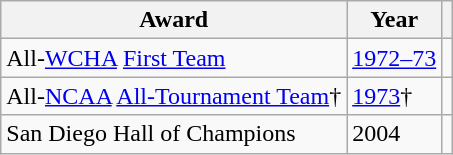<table class="wikitable">
<tr>
<th>Award</th>
<th>Year</th>
<th></th>
</tr>
<tr>
<td>All-<a href='#'>WCHA</a> <a href='#'>First Team</a></td>
<td><a href='#'>1972–73</a></td>
<td></td>
</tr>
<tr>
<td>All-<a href='#'>NCAA</a> <a href='#'>All-Tournament Team</a>†</td>
<td><a href='#'>1973</a>†</td>
<td></td>
</tr>
<tr>
<td>San Diego Hall of Champions</td>
<td>2004</td>
<td></td>
</tr>
</table>
